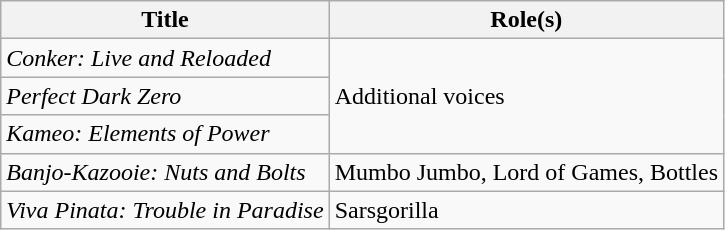<table class="wikitable sortable">
<tr>
<th>Title</th>
<th>Role(s)</th>
</tr>
<tr>
<td><em>Conker: Live and Reloaded</em></td>
<td rowspan="3">Additional voices</td>
</tr>
<tr>
<td><em>Perfect Dark Zero</em></td>
</tr>
<tr>
<td><em>Kameo: Elements of Power</em></td>
</tr>
<tr>
<td><em>Banjo-Kazooie: Nuts and Bolts</em></td>
<td>Mumbo Jumbo, Lord of Games, Bottles</td>
</tr>
<tr>
<td><em>Viva Pinata: Trouble in Paradise</em></td>
<td>Sarsgorilla</td>
</tr>
</table>
